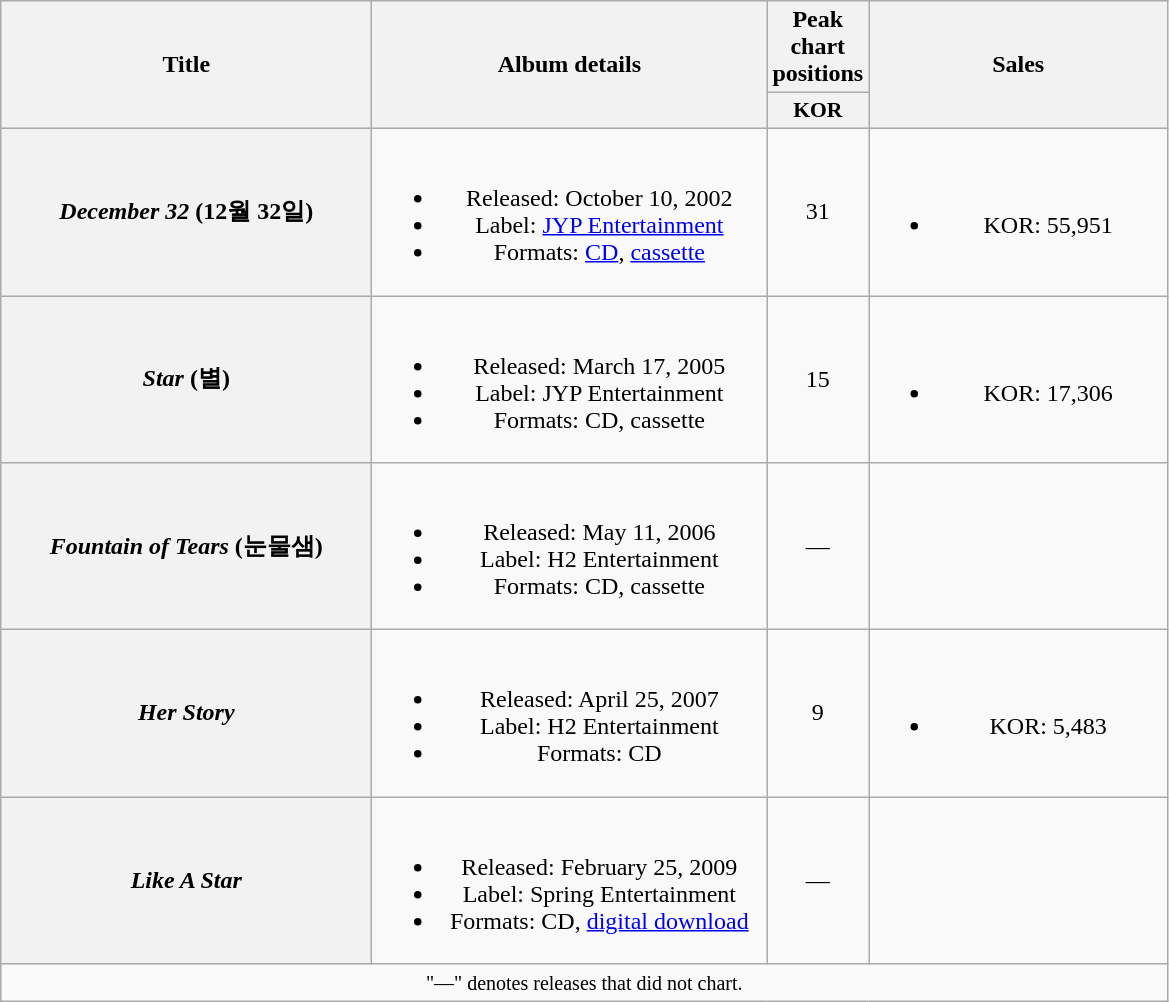<table class="wikitable plainrowheaders" style="text-align:center;">
<tr>
<th rowspan="2" scope="col" style="width:15em;">Title</th>
<th rowspan="2" scope="col" style="width:16em;">Album details</th>
<th scope="col">Peak chart positions</th>
<th rowspan="2" scope="col" style="width:12em;">Sales</th>
</tr>
<tr>
<th scope="col" style="width:2.2em;font-size:90%;">KOR<br></th>
</tr>
<tr>
<th scope="row"><em>December 32</em> (12월 32일)</th>
<td><br><ul><li>Released: October 10, 2002</li><li>Label: <a href='#'>JYP Entertainment</a></li><li>Formats: <a href='#'>CD</a>, <a href='#'>cassette</a></li></ul></td>
<td>31</td>
<td><br><ul><li>KOR: 55,951</li></ul></td>
</tr>
<tr>
<th scope="row"><em>Star</em> (별)</th>
<td><br><ul><li>Released: March 17, 2005</li><li>Label: JYP Entertainment</li><li>Formats: CD, cassette</li></ul></td>
<td>15</td>
<td><br><ul><li>KOR: 17,306</li></ul></td>
</tr>
<tr>
<th scope="row"><em>Fountain of Tears</em> (눈물샘)</th>
<td><br><ul><li>Released: May 11, 2006</li><li>Label: H2 Entertainment</li><li>Formats: CD, cassette</li></ul></td>
<td>—</td>
<td></td>
</tr>
<tr>
<th scope="row"><em>Her Story</em></th>
<td><br><ul><li>Released: April 25, 2007</li><li>Label: H2 Entertainment</li><li>Formats: CD</li></ul></td>
<td>9</td>
<td><br><ul><li>KOR: 5,483</li></ul></td>
</tr>
<tr>
<th scope="row"><em>Like A Star</em></th>
<td><br><ul><li>Released: February 25, 2009</li><li>Label: Spring Entertainment</li><li>Formats: CD, <a href='#'>digital download</a></li></ul></td>
<td>—</td>
<td></td>
</tr>
<tr>
<td colspan="4" align="center"><small>"—" denotes releases that did not chart.</small></td>
</tr>
</table>
